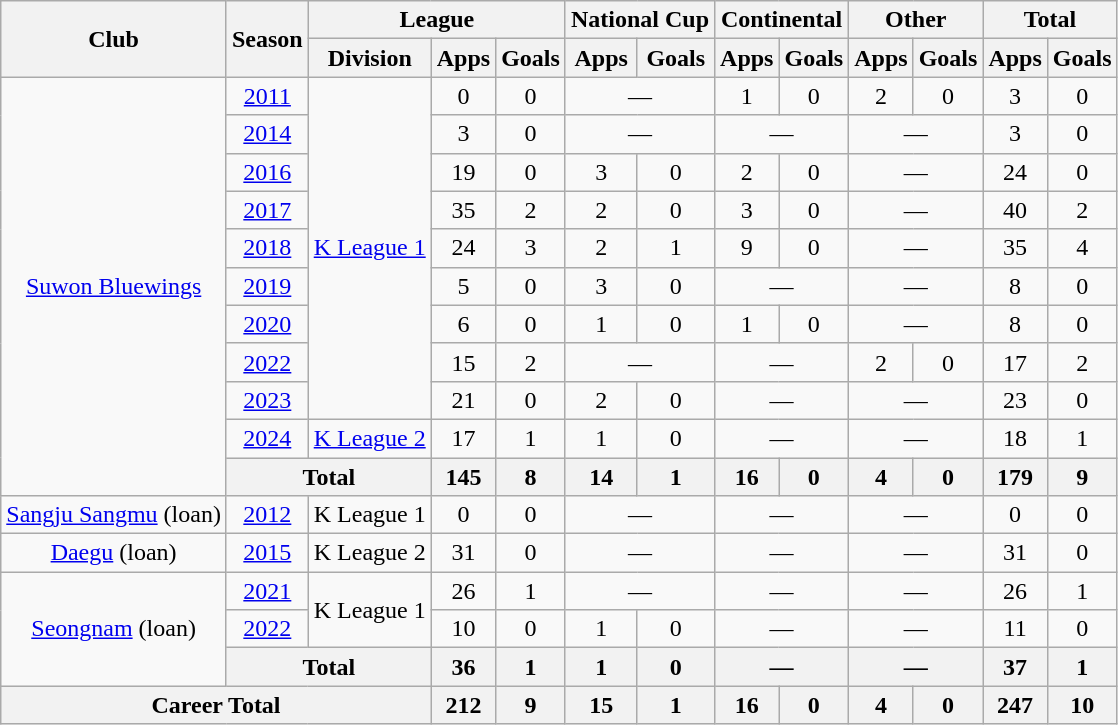<table class="wikitable" style="text-align: center">
<tr>
<th rowspan="2">Club</th>
<th rowspan="2">Season</th>
<th colspan="3">League</th>
<th colspan="2">National Cup</th>
<th colspan="2">Continental</th>
<th colspan="2">Other</th>
<th colspan="2">Total</th>
</tr>
<tr>
<th>Division</th>
<th>Apps</th>
<th>Goals</th>
<th>Apps</th>
<th>Goals</th>
<th>Apps</th>
<th>Goals</th>
<th>Apps</th>
<th>Goals</th>
<th>Apps</th>
<th>Goals</th>
</tr>
<tr>
<td rowspan="11"><a href='#'>Suwon Bluewings</a></td>
<td><a href='#'>2011</a></td>
<td rowspan="9"><a href='#'>K League 1</a></td>
<td>0</td>
<td>0</td>
<td colspan="2">—</td>
<td>1</td>
<td>0</td>
<td>2</td>
<td>0</td>
<td>3</td>
<td>0</td>
</tr>
<tr>
<td><a href='#'>2014</a></td>
<td>3</td>
<td>0</td>
<td colspan="2">—</td>
<td colspan="2">—</td>
<td colspan="2">—</td>
<td>3</td>
<td>0</td>
</tr>
<tr>
<td><a href='#'>2016</a></td>
<td>19</td>
<td>0</td>
<td>3</td>
<td>0</td>
<td>2</td>
<td>0</td>
<td colspan="2">—</td>
<td>24</td>
<td>0</td>
</tr>
<tr>
<td><a href='#'>2017</a></td>
<td>35</td>
<td>2</td>
<td>2</td>
<td>0</td>
<td>3</td>
<td>0</td>
<td colspan="2">—</td>
<td>40</td>
<td>2</td>
</tr>
<tr>
<td><a href='#'>2018</a></td>
<td>24</td>
<td>3</td>
<td>2</td>
<td>1</td>
<td>9</td>
<td>0</td>
<td colspan="2">—</td>
<td>35</td>
<td>4</td>
</tr>
<tr>
<td><a href='#'>2019</a></td>
<td>5</td>
<td>0</td>
<td>3</td>
<td>0</td>
<td colspan="2">—</td>
<td colspan="2">—</td>
<td>8</td>
<td>0</td>
</tr>
<tr>
<td><a href='#'>2020</a></td>
<td>6</td>
<td>0</td>
<td>1</td>
<td>0</td>
<td>1</td>
<td>0</td>
<td colspan="2">—</td>
<td>8</td>
<td>0</td>
</tr>
<tr>
<td><a href='#'>2022</a></td>
<td>15</td>
<td>2</td>
<td colspan="2">—</td>
<td colspan="2">—</td>
<td>2</td>
<td>0</td>
<td>17</td>
<td>2</td>
</tr>
<tr>
<td><a href='#'>2023</a></td>
<td>21</td>
<td>0</td>
<td>2</td>
<td>0</td>
<td colspan="2">—</td>
<td colspan="2">—</td>
<td>23</td>
<td>0</td>
</tr>
<tr>
<td><a href='#'>2024</a></td>
<td><a href='#'>K League 2</a></td>
<td>17</td>
<td>1</td>
<td>1</td>
<td>0</td>
<td colspan="2">—</td>
<td colspan="2">—</td>
<td>18</td>
<td>1</td>
</tr>
<tr>
<th colspan="2">Total</th>
<th>145</th>
<th>8</th>
<th>14</th>
<th>1</th>
<th>16</th>
<th>0</th>
<th>4</th>
<th>0</th>
<th>179</th>
<th>9</th>
</tr>
<tr>
<td><a href='#'>Sangju Sangmu</a> (loan)</td>
<td><a href='#'>2012</a></td>
<td>K League 1</td>
<td>0</td>
<td>0</td>
<td colspan="2">—</td>
<td colspan="2">—</td>
<td colspan="2">—</td>
<td>0</td>
<td>0</td>
</tr>
<tr>
<td><a href='#'>Daegu</a> (loan)</td>
<td><a href='#'>2015</a></td>
<td>K League 2</td>
<td>31</td>
<td>0</td>
<td colspan="2">—</td>
<td colspan="2">—</td>
<td colspan="2">—</td>
<td>31</td>
<td>0</td>
</tr>
<tr>
<td rowspan="3"><a href='#'>Seongnam</a> (loan)</td>
<td><a href='#'>2021</a></td>
<td rowspan="2">K League 1</td>
<td>26</td>
<td>1</td>
<td colspan="2">—</td>
<td colspan="2">—</td>
<td colspan="2">—</td>
<td>26</td>
<td>1</td>
</tr>
<tr>
<td><a href='#'>2022</a></td>
<td>10</td>
<td>0</td>
<td>1</td>
<td>0</td>
<td colspan="2">—</td>
<td colspan="2">—</td>
<td>11</td>
<td>0</td>
</tr>
<tr>
<th colspan="2">Total</th>
<th>36</th>
<th>1</th>
<th>1</th>
<th>0</th>
<th colspan="2">—</th>
<th colspan="2">—</th>
<th>37</th>
<th>1</th>
</tr>
<tr>
<th colspan="3">Career Total</th>
<th>212</th>
<th>9</th>
<th>15</th>
<th>1</th>
<th>16</th>
<th>0</th>
<th>4</th>
<th>0</th>
<th>247</th>
<th>10</th>
</tr>
</table>
